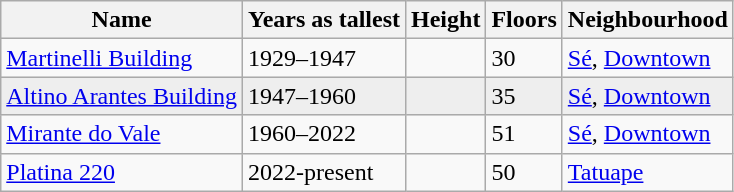<table class="wikitable sortable">
<tr>
<th>Name</th>
<th>Years as tallest</th>
<th>Height</th>
<th>Floors</th>
<th>Neighbourhood</th>
</tr>
<tr>
<td><a href='#'>Martinelli Building</a></td>
<td>1929–1947</td>
<td></td>
<td>30</td>
<td><a href='#'>Sé</a>, <a href='#'>Downtown</a></td>
</tr>
<tr bgcolor=#eeeeee>
<td><a href='#'>Altino Arantes Building</a></td>
<td>1947–1960</td>
<td></td>
<td>35</td>
<td><a href='#'>Sé</a>, <a href='#'>Downtown</a></td>
</tr>
<tr>
<td><a href='#'>Mirante do Vale</a></td>
<td>1960–2022</td>
<td></td>
<td>51</td>
<td><a href='#'>Sé</a>, <a href='#'>Downtown</a></td>
</tr>
<tr>
<td><a href='#'>Platina 220</a></td>
<td>2022-present</td>
<td></td>
<td>50</td>
<td><a href='#'>Tatuape</a></td>
</tr>
</table>
